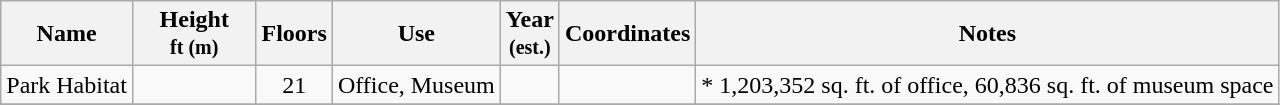<table class="wikitable sortable" style="text-align: center">
<tr>
<th>Name</th>
<th width="75px">Height<br><small>ft (m)</small></th>
<th>Floors</th>
<th>Use</th>
<th>Year<br><small>(est.)</small></th>
<th>Coordinates</th>
<th class="unsortable">Notes</th>
</tr>
<tr>
<td>Park Habitat</td>
<td></td>
<td>21</td>
<td>Office, Museum</td>
<td></td>
<td></td>
<td>* 1,203,352 sq. ft. of office, 60,836 sq. ft. of museum space</td>
</tr>
<tr>
</tr>
</table>
